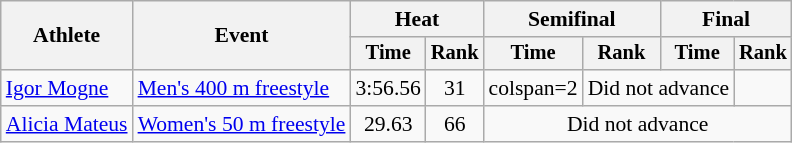<table class=wikitable style="font-size:90%">
<tr>
<th rowspan="2">Athlete</th>
<th rowspan="2">Event</th>
<th colspan="2">Heat</th>
<th colspan="2">Semifinal</th>
<th colspan="2">Final</th>
</tr>
<tr style="font-size:95%">
<th>Time</th>
<th>Rank</th>
<th>Time</th>
<th>Rank</th>
<th>Time</th>
<th>Rank</th>
</tr>
<tr align=center>
<td align=left><a href='#'>Igor Mogne</a></td>
<td align=left><a href='#'>Men's 400 m freestyle</a></td>
<td>3:56.56</td>
<td>31</td>
<td>colspan=2 </td>
<td colspan="2">Did not advance</td>
</tr>
<tr align=center>
<td align=left><a href='#'>Alicia Mateus</a></td>
<td align=left><a href='#'>Women's 50 m freestyle</a></td>
<td>29.63</td>
<td>66</td>
<td colspan="4">Did not advance</td>
</tr>
</table>
